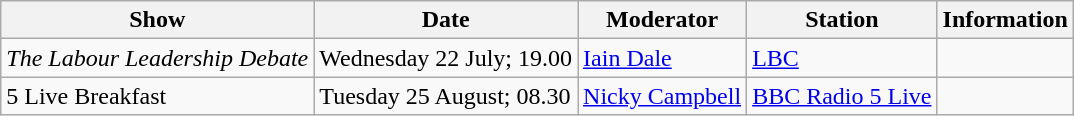<table class="wikitable">
<tr>
<th>Show</th>
<th>Date</th>
<th>Moderator</th>
<th>Station</th>
<th>Information</th>
</tr>
<tr>
<td><em>The Labour Leadership Debate</em></td>
<td>Wednesday 22 July; 19.00</td>
<td><a href='#'>Iain Dale</a></td>
<td><a href='#'>LBC</a></td>
<td></td>
</tr>
<tr>
<td>5 Live Breakfast</td>
<td>Tuesday 25 August; 08.30</td>
<td><a href='#'>Nicky Campbell</a></td>
<td><a href='#'>BBC Radio 5 Live</a></td>
<td></td>
</tr>
</table>
